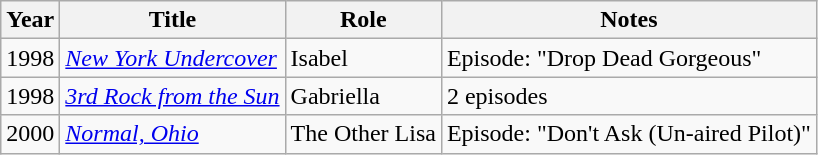<table class="wikitable sortable">
<tr>
<th>Year</th>
<th>Title</th>
<th>Role</th>
<th>Notes</th>
</tr>
<tr>
<td>1998</td>
<td><em><a href='#'>New York Undercover</a></em></td>
<td>Isabel</td>
<td>Episode: "Drop Dead Gorgeous"</td>
</tr>
<tr>
<td>1998</td>
<td><em><a href='#'>3rd Rock from the Sun</a></em></td>
<td>Gabriella</td>
<td>2 episodes</td>
</tr>
<tr>
<td>2000</td>
<td><em><a href='#'>Normal, Ohio</a></em></td>
<td>The Other Lisa</td>
<td>Episode: "Don't Ask (Un-aired Pilot)"</td>
</tr>
</table>
